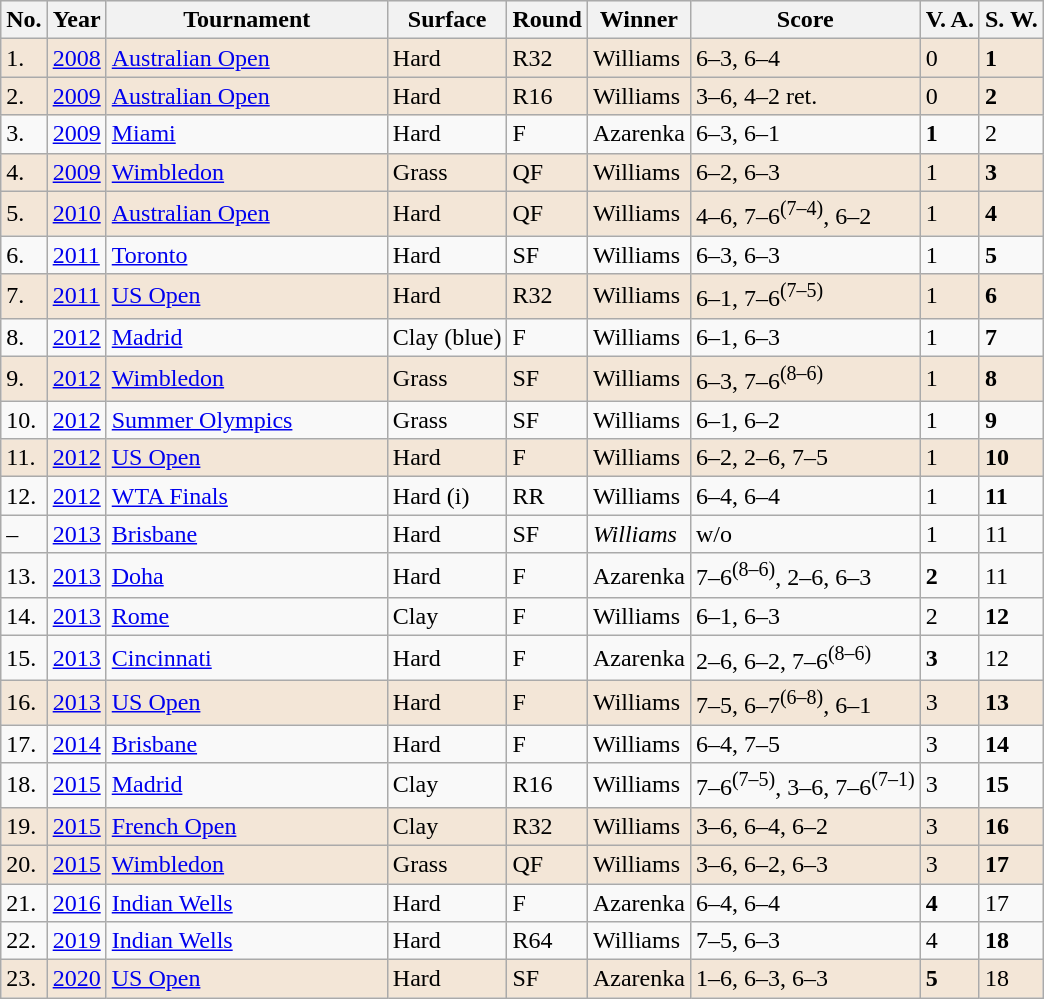<table class="sortable collapsible sortable wikitable">
<tr style=background:#eeeeee>
<th>No.</th>
<th>Year</th>
<th style=width:180px>Tournament</th>
<th>Surface</th>
<th>Round</th>
<th>Winner</th>
<th>Score</th>
<th>V. A.</th>
<th>S. W.</th>
</tr>
<tr bgcolor=#F3E6D7>
<td>1.</td>
<td><a href='#'>2008</a></td>
<td><a href='#'>Australian Open</a></td>
<td>Hard</td>
<td>R32</td>
<td>Williams</td>
<td>6–3, 6–4</td>
<td>0</td>
<td><strong>1</strong></td>
</tr>
<tr bgcolor=#F3E6D7>
<td>2.</td>
<td><a href='#'>2009</a></td>
<td><a href='#'>Australian Open</a></td>
<td>Hard</td>
<td>R16</td>
<td>Williams</td>
<td>3–6, 4–2 ret.</td>
<td>0</td>
<td><strong>2</strong></td>
</tr>
<tr>
<td>3.</td>
<td><a href='#'>2009</a></td>
<td><a href='#'>Miami</a></td>
<td>Hard</td>
<td>F</td>
<td>Azarenka</td>
<td>6–3, 6–1</td>
<td><strong>1</strong></td>
<td>2</td>
</tr>
<tr bgcolor=#F3E6D7>
<td>4.</td>
<td><a href='#'>2009</a></td>
<td><a href='#'>Wimbledon</a></td>
<td>Grass</td>
<td>QF</td>
<td>Williams</td>
<td>6–2, 6–3</td>
<td>1</td>
<td><strong>3</strong></td>
</tr>
<tr bgcolor=#F3E6D7>
<td>5.</td>
<td><a href='#'>2010</a></td>
<td><a href='#'>Australian Open</a></td>
<td>Hard</td>
<td>QF</td>
<td>Williams</td>
<td>4–6, 7–6<sup>(7–4)</sup>, 6–2</td>
<td>1</td>
<td><strong>4</strong></td>
</tr>
<tr>
<td>6.</td>
<td><a href='#'>2011</a></td>
<td><a href='#'>Toronto</a></td>
<td>Hard</td>
<td>SF</td>
<td>Williams</td>
<td>6–3, 6–3</td>
<td>1</td>
<td><strong>5</strong></td>
</tr>
<tr bgcolor=#F3E6D7>
<td>7.</td>
<td><a href='#'>2011</a></td>
<td><a href='#'>US Open</a></td>
<td>Hard</td>
<td>R32</td>
<td>Williams</td>
<td>6–1, 7–6<sup>(7–5)</sup></td>
<td>1</td>
<td><strong>6</strong></td>
</tr>
<tr>
<td>8.</td>
<td><a href='#'>2012</a></td>
<td><a href='#'>Madrid</a></td>
<td>Clay (blue)</td>
<td>F</td>
<td>Williams</td>
<td>6–1, 6–3</td>
<td>1</td>
<td><strong>7</strong></td>
</tr>
<tr bgcolor=#F3E6D7>
<td>9.</td>
<td><a href='#'>2012</a></td>
<td><a href='#'>Wimbledon</a></td>
<td>Grass</td>
<td>SF</td>
<td>Williams</td>
<td>6–3, 7–6<sup>(8–6)</sup></td>
<td>1</td>
<td><strong>8</strong></td>
</tr>
<tr>
<td>10.</td>
<td><a href='#'>2012</a></td>
<td><a href='#'>Summer Olympics</a></td>
<td>Grass</td>
<td>SF</td>
<td>Williams</td>
<td>6–1, 6–2</td>
<td>1</td>
<td><strong>9</strong></td>
</tr>
<tr bgcolor=#F3E6D7>
<td>11.</td>
<td><a href='#'>2012</a></td>
<td><a href='#'>US Open</a></td>
<td>Hard</td>
<td>F</td>
<td>Williams</td>
<td>6–2, 2–6, 7–5</td>
<td>1</td>
<td><strong>10</strong></td>
</tr>
<tr>
<td>12.</td>
<td><a href='#'>2012</a></td>
<td><a href='#'>WTA Finals</a></td>
<td>Hard (i)</td>
<td>RR</td>
<td>Williams</td>
<td>6–4, 6–4</td>
<td>1</td>
<td><strong>11</strong></td>
</tr>
<tr>
<td>–</td>
<td><a href='#'>2013</a></td>
<td><a href='#'>Brisbane</a></td>
<td>Hard</td>
<td>SF</td>
<td><em>Williams</em></td>
<td>w/o</td>
<td>1</td>
<td>11</td>
</tr>
<tr>
<td>13.</td>
<td><a href='#'>2013</a></td>
<td><a href='#'>Doha</a></td>
<td>Hard</td>
<td>F</td>
<td>Azarenka</td>
<td>7–6<sup>(8–6)</sup>, 2–6, 6–3</td>
<td><strong>2</strong></td>
<td>11</td>
</tr>
<tr>
<td>14.</td>
<td><a href='#'>2013</a></td>
<td><a href='#'>Rome</a></td>
<td>Clay</td>
<td>F</td>
<td>Williams</td>
<td>6–1, 6–3</td>
<td>2</td>
<td><strong>12</strong></td>
</tr>
<tr>
<td>15.</td>
<td><a href='#'>2013</a></td>
<td><a href='#'>Cincinnati</a></td>
<td>Hard</td>
<td>F</td>
<td>Azarenka</td>
<td>2–6, 6–2, 7–6<sup>(8–6)</sup></td>
<td><strong>3</strong></td>
<td>12</td>
</tr>
<tr bgcolor=#F3E6D7>
<td>16.</td>
<td><a href='#'>2013</a></td>
<td><a href='#'>US Open</a></td>
<td>Hard</td>
<td>F</td>
<td>Williams</td>
<td>7–5, 6–7<sup>(6–8)</sup>, 6–1</td>
<td>3</td>
<td><strong>13</strong></td>
</tr>
<tr>
<td>17.</td>
<td><a href='#'>2014</a></td>
<td><a href='#'>Brisbane</a></td>
<td>Hard</td>
<td>F</td>
<td>Williams</td>
<td>6–4, 7–5</td>
<td>3</td>
<td><strong>14</strong></td>
</tr>
<tr>
<td>18.</td>
<td><a href='#'>2015</a></td>
<td><a href='#'>Madrid</a></td>
<td>Clay</td>
<td>R16</td>
<td>Williams</td>
<td>7–6<sup>(7–5)</sup>, 3–6, 7–6<sup>(7–1)</sup></td>
<td>3</td>
<td><strong>15</strong></td>
</tr>
<tr bgcolor=#F3E6D7>
<td>19.</td>
<td><a href='#'>2015</a></td>
<td><a href='#'>French Open</a></td>
<td>Clay</td>
<td>R32</td>
<td>Williams</td>
<td>3–6, 6–4, 6–2</td>
<td>3</td>
<td><strong>16</strong></td>
</tr>
<tr bgcolor=#F3E6D7>
<td>20.</td>
<td><a href='#'>2015</a></td>
<td><a href='#'>Wimbledon</a></td>
<td>Grass</td>
<td>QF</td>
<td>Williams</td>
<td>3–6, 6–2, 6–3</td>
<td>3</td>
<td><strong>17</strong></td>
</tr>
<tr>
<td>21.</td>
<td><a href='#'>2016</a></td>
<td><a href='#'>Indian Wells</a></td>
<td>Hard</td>
<td>F</td>
<td>Azarenka</td>
<td>6–4, 6–4</td>
<td><strong>4</strong></td>
<td>17</td>
</tr>
<tr>
<td>22.</td>
<td><a href='#'>2019</a></td>
<td><a href='#'>Indian Wells</a></td>
<td>Hard</td>
<td>R64</td>
<td>Williams</td>
<td>7–5, 6–3</td>
<td>4</td>
<td><strong>18</strong></td>
</tr>
<tr bgcolor=#F3E6D7>
<td>23.</td>
<td><a href='#'>2020</a></td>
<td><a href='#'>US Open</a></td>
<td>Hard</td>
<td>SF</td>
<td>Azarenka</td>
<td>1–6, 6–3, 6–3</td>
<td><strong>5</strong></td>
<td>18</td>
</tr>
</table>
